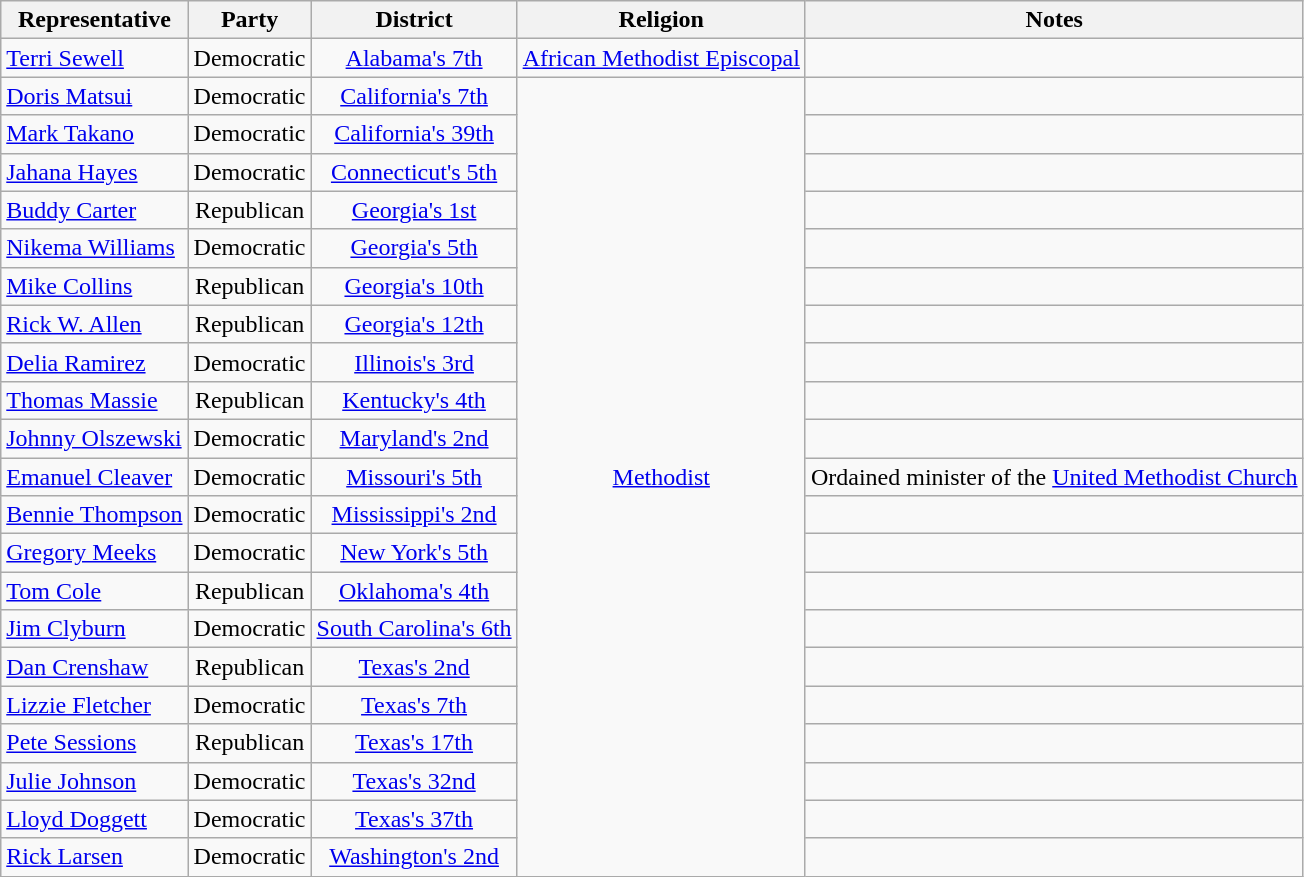<table class="wikitable sortable" style="text-align:center">
<tr>
<th>Representative</th>
<th>Party</th>
<th>District</th>
<th>Religion</th>
<th>Notes</th>
</tr>
<tr>
<td align=left nowrap> <a href='#'>Terri Sewell</a></td>
<td>Democratic</td>
<td><a href='#'>Alabama's 7th</a></td>
<td><a href='#'>African Methodist Episcopal</a></td>
<td></td>
</tr>
<tr>
<td align=left nowrap> <a href='#'>Doris Matsui</a></td>
<td>Democratic</td>
<td><a href='#'>California's 7th</a></td>
<td rowspan="21"><a href='#'>Methodist</a></td>
<td></td>
</tr>
<tr>
<td align=left nowrap> <a href='#'>Mark Takano</a></td>
<td>Democratic</td>
<td><a href='#'>California's 39th</a></td>
<td></td>
</tr>
<tr>
<td align=left nowrap> <a href='#'>Jahana Hayes</a></td>
<td>Democratic</td>
<td><a href='#'>Connecticut's 5th</a></td>
<td></td>
</tr>
<tr>
<td align=left nowrap> <a href='#'>Buddy Carter</a></td>
<td>Republican</td>
<td><a href='#'>Georgia's 1st</a></td>
<td></td>
</tr>
<tr>
<td align=left nowrap> <a href='#'>Nikema Williams</a></td>
<td>Democratic</td>
<td><a href='#'>Georgia's 5th</a></td>
<td></td>
</tr>
<tr>
<td align=left nowrap> <a href='#'>Mike Collins</a></td>
<td>Republican</td>
<td><a href='#'>Georgia's 10th</a></td>
<td></td>
</tr>
<tr>
<td align=left nowrap> <a href='#'>Rick W. Allen</a></td>
<td>Republican</td>
<td><a href='#'>Georgia's 12th</a></td>
<td></td>
</tr>
<tr>
<td align=left nowrap> <a href='#'>Delia Ramirez</a></td>
<td>Democratic</td>
<td><a href='#'>Illinois's 3rd</a></td>
<td></td>
</tr>
<tr>
<td align=left nowrap> <a href='#'>Thomas Massie</a></td>
<td>Republican</td>
<td><a href='#'>Kentucky's 4th</a></td>
<td></td>
</tr>
<tr>
<td align=left nowrap> <a href='#'>Johnny Olszewski</a></td>
<td>Democratic</td>
<td><a href='#'>Maryland's 2nd</a></td>
<td></td>
</tr>
<tr>
<td align=left nowrap> <a href='#'>Emanuel Cleaver</a></td>
<td>Democratic</td>
<td><a href='#'>Missouri's 5th</a></td>
<td>Ordained minister of the <a href='#'>United Methodist Church</a></td>
</tr>
<tr>
<td align=left nowrap> <a href='#'>Bennie Thompson</a></td>
<td>Democratic</td>
<td><a href='#'>Mississippi's 2nd</a></td>
<td></td>
</tr>
<tr>
<td align=left nowrap> <a href='#'>Gregory Meeks</a></td>
<td>Democratic</td>
<td><a href='#'>New York's 5th</a></td>
<td></td>
</tr>
<tr>
<td align=left nowrap> <a href='#'>Tom Cole</a></td>
<td>Republican</td>
<td><a href='#'>Oklahoma's 4th</a></td>
<td></td>
</tr>
<tr>
<td align=left nowrap> <a href='#'>Jim Clyburn</a></td>
<td>Democratic</td>
<td><a href='#'>South Carolina's 6th</a></td>
<td></td>
</tr>
<tr>
<td align=left nowrap> <a href='#'>Dan Crenshaw</a></td>
<td>Republican</td>
<td><a href='#'>Texas's 2nd</a></td>
<td></td>
</tr>
<tr>
<td align=left nowrap> <a href='#'>Lizzie Fletcher</a></td>
<td>Democratic</td>
<td><a href='#'>Texas's 7th</a></td>
<td></td>
</tr>
<tr>
<td align=left nowrap> <a href='#'>Pete Sessions</a></td>
<td>Republican</td>
<td><a href='#'>Texas's 17th</a></td>
<td></td>
</tr>
<tr>
<td align=left nowrap> <a href='#'>Julie Johnson</a></td>
<td>Democratic</td>
<td><a href='#'>Texas's 32nd</a></td>
<td></td>
</tr>
<tr>
<td align=left nowrap> <a href='#'>Lloyd Doggett</a></td>
<td>Democratic</td>
<td><a href='#'>Texas's 37th</a></td>
<td></td>
</tr>
<tr>
<td align=left nowrap> <a href='#'>Rick Larsen</a></td>
<td>Democratic</td>
<td><a href='#'>Washington's 2nd</a></td>
<td></td>
</tr>
</table>
